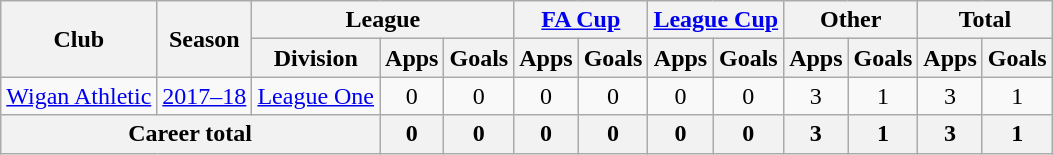<table class="wikitable" style="text-align: center">
<tr>
<th rowspan="2">Club</th>
<th rowspan="2">Season</th>
<th colspan="3">League</th>
<th colspan="2"><a href='#'>FA Cup</a></th>
<th colspan="2"><a href='#'>League Cup</a></th>
<th colspan="2">Other</th>
<th colspan="2">Total</th>
</tr>
<tr>
<th>Division</th>
<th>Apps</th>
<th>Goals</th>
<th>Apps</th>
<th>Goals</th>
<th>Apps</th>
<th>Goals</th>
<th>Apps</th>
<th>Goals</th>
<th>Apps</th>
<th>Goals</th>
</tr>
<tr>
<td><a href='#'>Wigan Athletic</a></td>
<td><a href='#'>2017–18</a></td>
<td><a href='#'>League One</a></td>
<td>0</td>
<td>0</td>
<td>0</td>
<td>0</td>
<td>0</td>
<td>0</td>
<td>3</td>
<td>1</td>
<td>3</td>
<td>1</td>
</tr>
<tr>
<th colspan="3">Career total</th>
<th>0</th>
<th>0</th>
<th>0</th>
<th>0</th>
<th>0</th>
<th>0</th>
<th>3</th>
<th>1</th>
<th>3</th>
<th>1</th>
</tr>
</table>
